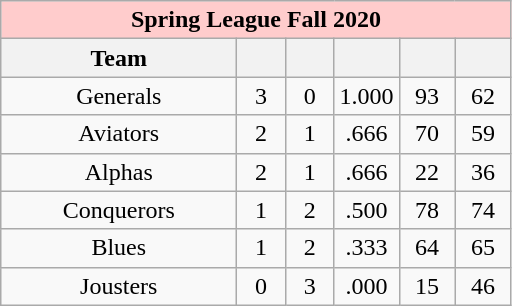<table class="wikitable sortable" style="font-size:; text-align:center; width:">
<tr>
<th colspan="10" style="background:#fcc; text-align:center; vertical-align:middle;">Spring League Fall 2020</th>
</tr>
<tr>
<th style="width:150px;">Team</th>
<th width="25"></th>
<th width="25"></th>
<th width="30"></th>
<th width="30"></th>
<th width="30"></th>
</tr>
<tr>
<td>Generals</td>
<td>3</td>
<td>0</td>
<td>1.000</td>
<td>93</td>
<td>62</td>
</tr>
<tr>
<td>Aviators</td>
<td>2</td>
<td>1</td>
<td>.666</td>
<td>70</td>
<td>59</td>
</tr>
<tr>
<td>Alphas</td>
<td>2</td>
<td>1</td>
<td>.666</td>
<td>22</td>
<td>36</td>
</tr>
<tr>
<td>Conquerors</td>
<td>1</td>
<td>2</td>
<td>.500</td>
<td>78</td>
<td>74</td>
</tr>
<tr>
<td>Blues</td>
<td>1</td>
<td>2</td>
<td>.333</td>
<td>64</td>
<td>65</td>
</tr>
<tr>
<td>Jousters</td>
<td>0</td>
<td>3</td>
<td>.000</td>
<td>15</td>
<td>46</td>
</tr>
</table>
